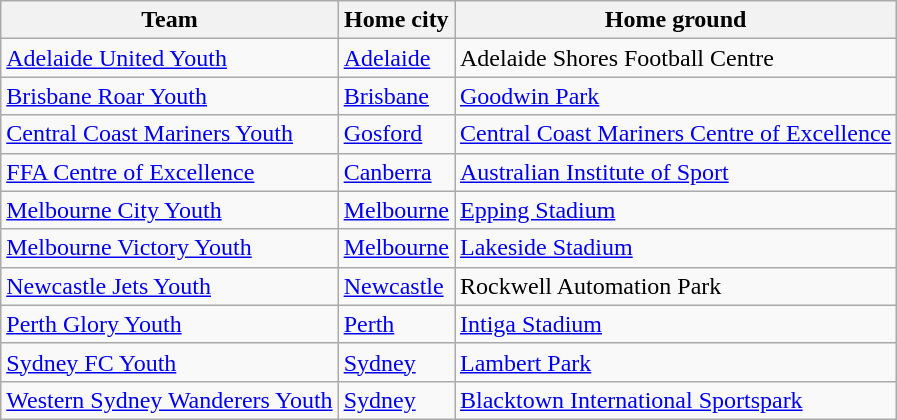<table class="wikitable sortable" style="text-align: left;">
<tr>
<th>Team</th>
<th>Home city</th>
<th>Home ground</th>
</tr>
<tr>
<td><a href='#'>Adelaide United Youth</a></td>
<td><a href='#'>Adelaide</a></td>
<td>Adelaide Shores Football Centre</td>
</tr>
<tr>
<td><a href='#'>Brisbane Roar Youth</a></td>
<td><a href='#'>Brisbane</a></td>
<td><a href='#'>Goodwin Park</a></td>
</tr>
<tr>
<td><a href='#'>Central Coast Mariners Youth</a></td>
<td><a href='#'>Gosford</a></td>
<td><a href='#'>Central Coast Mariners Centre of Excellence</a></td>
</tr>
<tr>
<td><a href='#'>FFA Centre of Excellence</a></td>
<td><a href='#'>Canberra</a></td>
<td><a href='#'>Australian Institute of Sport</a></td>
</tr>
<tr>
<td><a href='#'>Melbourne City Youth</a></td>
<td><a href='#'>Melbourne</a></td>
<td><a href='#'>Epping Stadium</a></td>
</tr>
<tr>
<td><a href='#'>Melbourne Victory Youth</a></td>
<td><a href='#'>Melbourne</a></td>
<td><a href='#'>Lakeside Stadium</a></td>
</tr>
<tr>
<td><a href='#'>Newcastle Jets Youth</a></td>
<td><a href='#'>Newcastle</a></td>
<td>Rockwell Automation Park</td>
</tr>
<tr>
<td><a href='#'>Perth Glory Youth</a></td>
<td><a href='#'>Perth</a></td>
<td><a href='#'>Intiga Stadium</a></td>
</tr>
<tr>
<td><a href='#'>Sydney FC Youth</a></td>
<td><a href='#'>Sydney</a></td>
<td><a href='#'>Lambert Park</a></td>
</tr>
<tr>
<td><a href='#'>Western Sydney Wanderers Youth</a></td>
<td><a href='#'>Sydney</a></td>
<td><a href='#'>Blacktown International Sportspark</a></td>
</tr>
</table>
